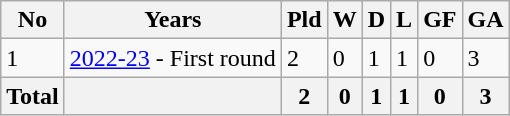<table class = "wikitable">
<tr>
<th>No</th>
<th>Years</th>
<th>Pld</th>
<th>W</th>
<th>D</th>
<th>L</th>
<th>GF</th>
<th>GA</th>
</tr>
<tr>
<td>1</td>
<td><a href='#'>2022-23</a> - First round</td>
<td>2</td>
<td>0</td>
<td>1</td>
<td>1</td>
<td>0</td>
<td>3</td>
</tr>
<tr>
<th>Total</th>
<th></th>
<th>2</th>
<th>0</th>
<th>1</th>
<th>1</th>
<th>0</th>
<th>3</th>
</tr>
</table>
